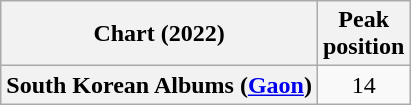<table class="wikitable plainrowheaders" style="text-align:center">
<tr>
<th scope="col">Chart (2022)</th>
<th scope="col">Peak<br>position</th>
</tr>
<tr>
<th scope="row">South Korean Albums (<a href='#'>Gaon</a>)</th>
<td>14</td>
</tr>
</table>
